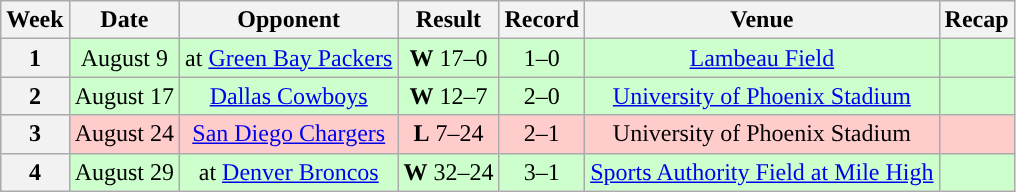<table class="wikitable" style="text-align:center">
<tr>
<th>Week</th>
<th>Date</th>
<th>Opponent</th>
<th>Result</th>
<th>Record</th>
<th>Venue</th>
<th>Recap</th>
</tr>
<tr style="background:#cfc; text-align:center;">
<th>1</th>
<td>August 9</td>
<td>at <a href='#'>Green Bay Packers</a></td>
<td><strong>W</strong> 17–0</td>
<td>1–0</td>
<td><a href='#'>Lambeau Field</a></td>
<td></td>
</tr>
<tr style="background:#cfc; text-align:center;">
<th>2</th>
<td>August 17</td>
<td><a href='#'>Dallas Cowboys</a></td>
<td><strong>W</strong> 12–7</td>
<td>2–0</td>
<td><a href='#'>University of Phoenix Stadium</a></td>
<td></td>
</tr>
<tr style="background:#fcc; text-align:center;">
<th>3</th>
<td>August 24</td>
<td><a href='#'>San Diego Chargers</a></td>
<td><strong>L</strong> 7–24</td>
<td>2–1</td>
<td>University of Phoenix Stadium</td>
<td></td>
</tr>
<tr style="background:#cfc; text-align:center;">
<th>4</th>
<td>August 29</td>
<td>at <a href='#'>Denver Broncos</a></td>
<td><strong>W</strong> 32–24</td>
<td>3–1</td>
<td><a href='#'>Sports Authority Field at Mile High</a></td>
<td></td>
</tr>
</table>
